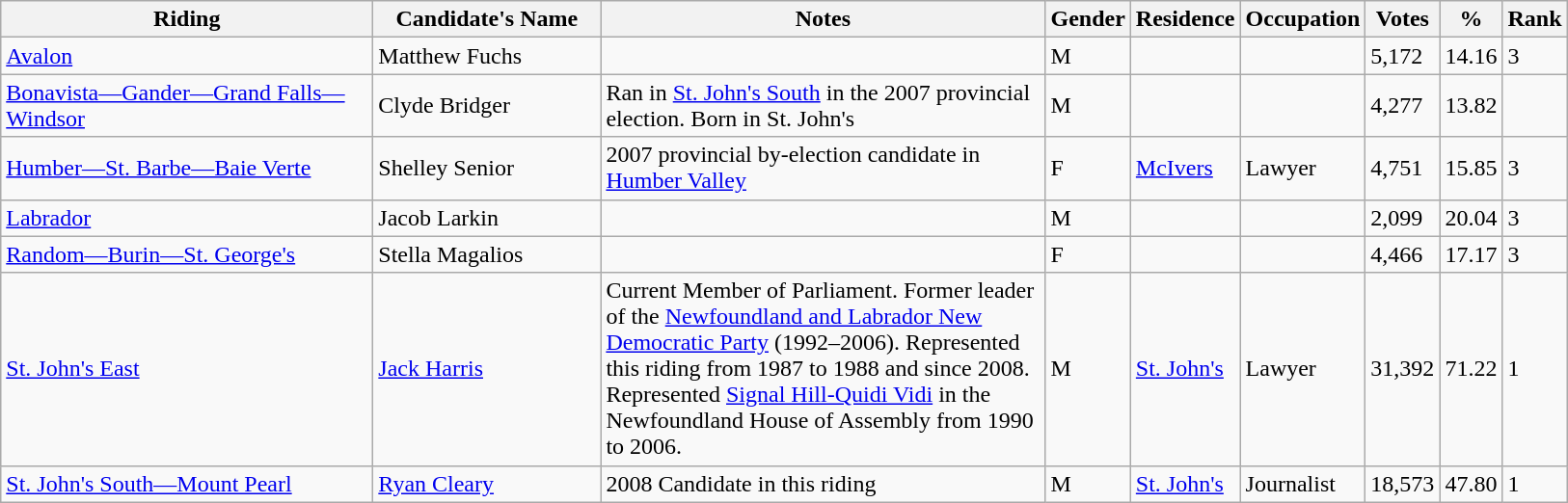<table class="wikitable sortable">
<tr>
<th style="width:250px;">Riding<br></th>
<th style="width:150px;">Candidate's Name</th>
<th style="width:300px;">Notes</th>
<th>Gender</th>
<th>Residence</th>
<th>Occupation</th>
<th>Votes</th>
<th>%</th>
<th>Rank</th>
</tr>
<tr>
<td><a href='#'>Avalon</a></td>
<td>Matthew Fuchs</td>
<td></td>
<td>M</td>
<td></td>
<td></td>
<td>5,172</td>
<td>14.16</td>
<td>3</td>
</tr>
<tr>
<td><a href='#'>Bonavista—Gander—Grand Falls—Windsor</a></td>
<td>Clyde Bridger</td>
<td>Ran in <a href='#'>St. John's South</a> in the 2007 provincial election. Born in St. John's</td>
<td>M</td>
<td></td>
<td></td>
<td>4,277</td>
<td>13.82</td>
<td></td>
</tr>
<tr>
<td><a href='#'>Humber—St. Barbe—Baie Verte</a></td>
<td>Shelley Senior</td>
<td>2007 provincial by-election candidate in <a href='#'>Humber Valley</a></td>
<td>F</td>
<td><a href='#'>McIvers</a></td>
<td>Lawyer</td>
<td>4,751</td>
<td>15.85</td>
<td>3</td>
</tr>
<tr>
<td><a href='#'>Labrador</a></td>
<td>Jacob Larkin</td>
<td></td>
<td>M</td>
<td></td>
<td></td>
<td>2,099</td>
<td>20.04</td>
<td>3</td>
</tr>
<tr>
<td><a href='#'>Random—Burin—St. George's</a></td>
<td>Stella Magalios</td>
<td></td>
<td>F</td>
<td></td>
<td></td>
<td>4,466</td>
<td>17.17</td>
<td>3</td>
</tr>
<tr>
<td><a href='#'>St. John's East</a></td>
<td><a href='#'>Jack Harris</a></td>
<td>Current Member of Parliament. Former leader of the <a href='#'>Newfoundland and Labrador New Democratic Party</a> (1992–2006). Represented this riding from 1987 to 1988 and since 2008. Represented <a href='#'>Signal Hill-Quidi Vidi</a> in the Newfoundland House of Assembly from 1990 to 2006.</td>
<td>M</td>
<td><a href='#'>St. John's</a></td>
<td>Lawyer</td>
<td>31,392</td>
<td>71.22</td>
<td>1</td>
</tr>
<tr>
<td><a href='#'>St. John's South—Mount Pearl</a></td>
<td><a href='#'>Ryan Cleary</a></td>
<td>2008 Candidate in this riding</td>
<td>M</td>
<td><a href='#'>St. John's</a></td>
<td>Journalist</td>
<td>18,573</td>
<td>47.80</td>
<td>1</td>
</tr>
</table>
